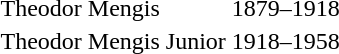<table>
<tr>
<td>Theodor Mengis</td>
<td>1879–1918</td>
</tr>
<tr>
<td>Theodor Mengis Junior</td>
<td>1918–1958</td>
</tr>
</table>
